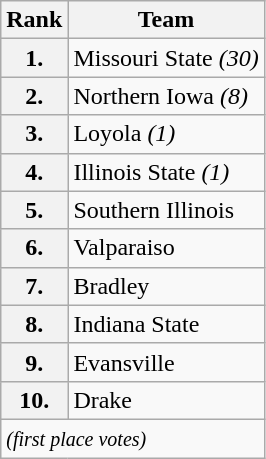<table class="wikitable">
<tr>
<th>Rank</th>
<th>Team</th>
</tr>
<tr>
<th>1.</th>
<td>Missouri State <em>(30)</em></td>
</tr>
<tr>
<th>2.</th>
<td>Northern Iowa <em>(8)</em></td>
</tr>
<tr>
<th>3.</th>
<td>Loyola <em>(1)</em></td>
</tr>
<tr>
<th>4.</th>
<td>Illinois State <em>(1)</em></td>
</tr>
<tr>
<th>5.</th>
<td>Southern Illinois</td>
</tr>
<tr>
<th>6.</th>
<td>Valparaiso</td>
</tr>
<tr>
<th>7.</th>
<td>Bradley</td>
</tr>
<tr>
<th>8.</th>
<td>Indiana State</td>
</tr>
<tr>
<th>9.</th>
<td>Evansville</td>
</tr>
<tr>
<th>10.</th>
<td>Drake</td>
</tr>
<tr>
<td colspan="3" valign="middle"><small><em>(first place votes)</em></small></td>
</tr>
</table>
